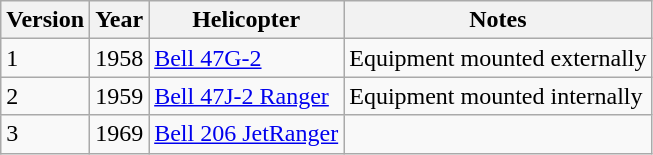<table class="wikitable">
<tr>
<th>Version</th>
<th>Year</th>
<th>Helicopter</th>
<th>Notes</th>
</tr>
<tr>
<td>1</td>
<td>1958</td>
<td><a href='#'>Bell 47G-2</a></td>
<td>Equipment mounted externally</td>
</tr>
<tr>
<td>2</td>
<td>1959</td>
<td><a href='#'>Bell 47J-2 Ranger</a></td>
<td>Equipment mounted internally</td>
</tr>
<tr>
<td>3</td>
<td>1969</td>
<td><a href='#'>Bell 206 JetRanger</a></td>
<td></td>
</tr>
</table>
